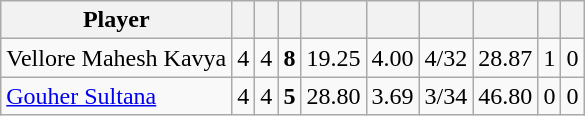<table class="wikitable sortable" style="text-align: center;">
<tr>
<th class="unsortable">Player</th>
<th></th>
<th></th>
<th></th>
<th></th>
<th></th>
<th></th>
<th></th>
<th></th>
<th></th>
</tr>
<tr>
<td style="text-align:left">Vellore Mahesh Kavya</td>
<td style="text-align:left">4</td>
<td>4</td>
<td><strong>8</strong></td>
<td>19.25</td>
<td>4.00</td>
<td>4/32</td>
<td>28.87</td>
<td>1</td>
<td>0</td>
</tr>
<tr>
<td style="text-align:left"><a href='#'>Gouher Sultana</a></td>
<td style="text-align:left">4</td>
<td>4</td>
<td><strong>5</strong></td>
<td>28.80</td>
<td>3.69</td>
<td>3/34</td>
<td>46.80</td>
<td>0</td>
<td>0</td>
</tr>
</table>
